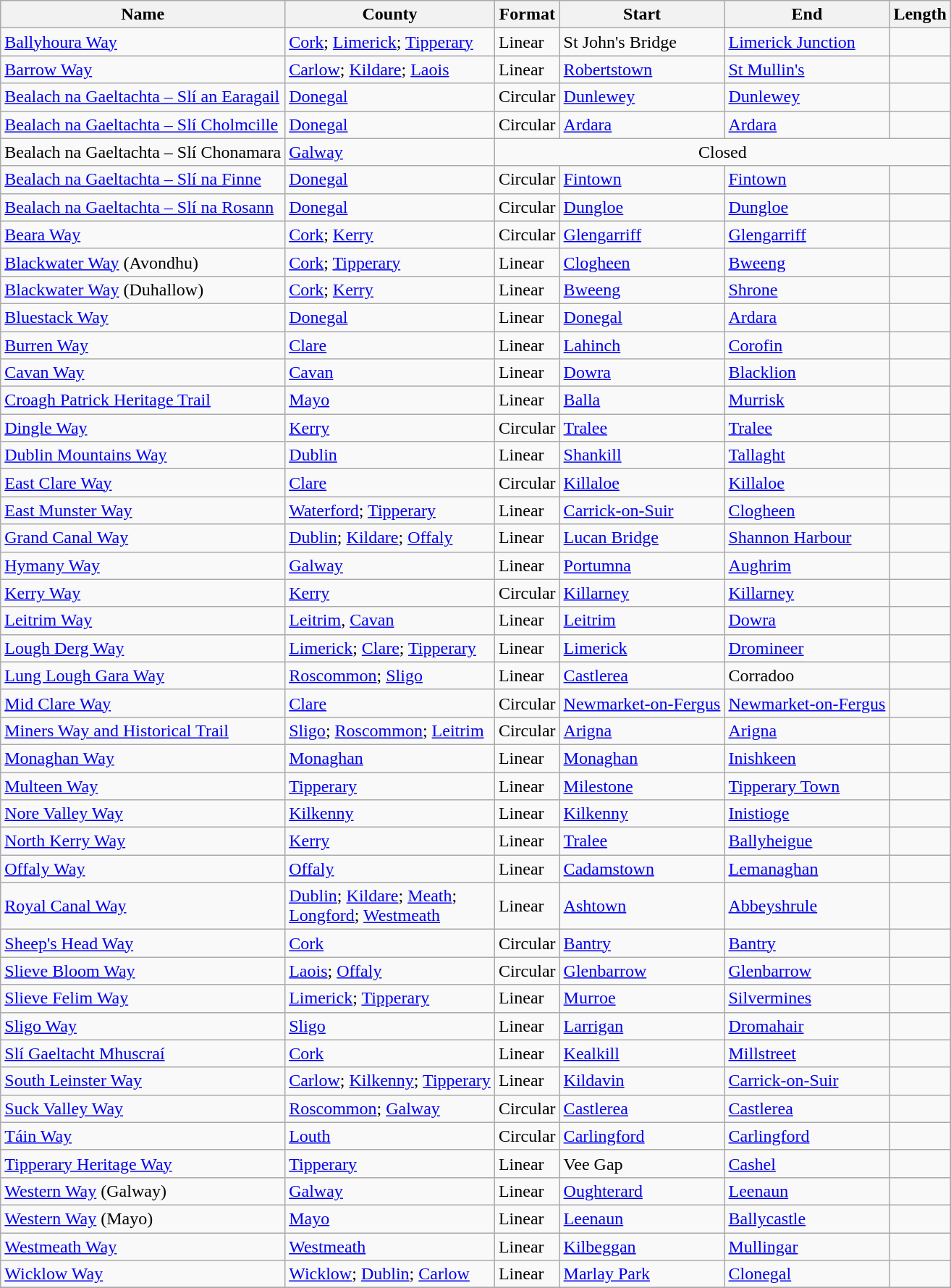<table class="wikitable sortable">
<tr style="background: #f2f2f2">
<th>Name</th>
<th>County</th>
<th>Format</th>
<th>Start</th>
<th>End</th>
<th>Length</th>
</tr>
<tr style="background: #f9f9f9">
<td><a href='#'>Ballyhoura Way</a></td>
<td><a href='#'>Cork</a>; <a href='#'>Limerick</a>; <a href='#'>Tipperary</a></td>
<td>Linear</td>
<td>St John's Bridge</td>
<td><a href='#'>Limerick Junction</a></td>
<td></td>
</tr>
<tr>
<td><a href='#'>Barrow Way</a></td>
<td><a href='#'>Carlow</a>; <a href='#'>Kildare</a>; <a href='#'>Laois</a></td>
<td>Linear</td>
<td><a href='#'>Robertstown</a></td>
<td><a href='#'>St Mullin's</a></td>
<td></td>
</tr>
<tr>
<td><a href='#'>Bealach na Gaeltachta – Slí an Earagail</a></td>
<td><a href='#'>Donegal</a></td>
<td>Circular</td>
<td><a href='#'>Dunlewey</a></td>
<td><a href='#'>Dunlewey</a></td>
<td></td>
</tr>
<tr>
<td><a href='#'>Bealach na Gaeltachta – Slí Cholmcille</a></td>
<td><a href='#'>Donegal</a></td>
<td>Circular</td>
<td><a href='#'>Ardara</a></td>
<td><a href='#'>Ardara</a></td>
<td></td>
</tr>
<tr>
<td>Bealach na Gaeltachta – Slí Chonamara</td>
<td><a href='#'>Galway</a></td>
<td colspan="4" style="text-align: center;">Closed</td>
</tr>
<tr>
<td><a href='#'>Bealach na Gaeltachta – Slí na Finne</a></td>
<td><a href='#'>Donegal</a></td>
<td>Circular</td>
<td><a href='#'>Fintown</a></td>
<td><a href='#'>Fintown</a></td>
<td></td>
</tr>
<tr>
<td><a href='#'>Bealach na Gaeltachta – Slí na Rosann</a></td>
<td><a href='#'>Donegal</a></td>
<td>Circular</td>
<td><a href='#'>Dungloe</a></td>
<td><a href='#'>Dungloe</a></td>
<td></td>
</tr>
<tr>
<td><a href='#'>Beara Way</a></td>
<td><a href='#'>Cork</a>; <a href='#'>Kerry</a></td>
<td>Circular</td>
<td><a href='#'>Glengarriff</a></td>
<td><a href='#'>Glengarriff</a></td>
<td></td>
</tr>
<tr>
<td><a href='#'>Blackwater Way</a> (Avondhu)</td>
<td><a href='#'>Cork</a>; <a href='#'>Tipperary</a></td>
<td>Linear</td>
<td><a href='#'>Clogheen</a></td>
<td><a href='#'>Bweeng</a></td>
<td></td>
</tr>
<tr>
<td><a href='#'>Blackwater Way</a> (Duhallow)</td>
<td><a href='#'>Cork</a>; <a href='#'>Kerry</a></td>
<td>Linear</td>
<td><a href='#'>Bweeng</a></td>
<td><a href='#'>Shrone</a></td>
<td></td>
</tr>
<tr>
<td><a href='#'>Bluestack Way</a></td>
<td><a href='#'>Donegal</a></td>
<td>Linear</td>
<td><a href='#'>Donegal</a></td>
<td><a href='#'>Ardara</a></td>
<td></td>
</tr>
<tr>
<td><a href='#'>Burren Way</a></td>
<td><a href='#'>Clare</a></td>
<td>Linear</td>
<td><a href='#'>Lahinch</a></td>
<td><a href='#'>Corofin</a></td>
<td></td>
</tr>
<tr>
<td><a href='#'>Cavan Way</a></td>
<td><a href='#'>Cavan</a></td>
<td>Linear</td>
<td><a href='#'>Dowra</a></td>
<td><a href='#'>Blacklion</a></td>
<td></td>
</tr>
<tr>
<td><a href='#'>Croagh Patrick Heritage Trail</a></td>
<td><a href='#'>Mayo</a></td>
<td>Linear</td>
<td><a href='#'>Balla</a></td>
<td><a href='#'>Murrisk</a></td>
<td></td>
</tr>
<tr>
<td><a href='#'>Dingle Way</a></td>
<td><a href='#'>Kerry</a></td>
<td>Circular</td>
<td><a href='#'>Tralee</a></td>
<td><a href='#'>Tralee</a></td>
<td></td>
</tr>
<tr>
<td><a href='#'>Dublin Mountains Way</a></td>
<td><a href='#'>Dublin</a></td>
<td>Linear</td>
<td><a href='#'>Shankill</a></td>
<td><a href='#'>Tallaght</a></td>
<td></td>
</tr>
<tr>
<td><a href='#'>East Clare Way</a></td>
<td><a href='#'>Clare</a></td>
<td>Circular</td>
<td><a href='#'>Killaloe</a></td>
<td><a href='#'>Killaloe</a></td>
<td></td>
</tr>
<tr>
<td><a href='#'>East Munster Way</a></td>
<td><a href='#'>Waterford</a>; <a href='#'>Tipperary</a></td>
<td>Linear</td>
<td><a href='#'>Carrick-on-Suir</a></td>
<td><a href='#'>Clogheen</a></td>
<td></td>
</tr>
<tr>
<td><a href='#'>Grand Canal Way</a></td>
<td><a href='#'>Dublin</a>; <a href='#'>Kildare</a>; <a href='#'>Offaly</a></td>
<td>Linear</td>
<td><a href='#'>Lucan Bridge</a></td>
<td><a href='#'>Shannon Harbour</a></td>
<td></td>
</tr>
<tr>
<td><a href='#'>Hymany Way</a></td>
<td><a href='#'>Galway</a></td>
<td>Linear</td>
<td><a href='#'>Portumna</a></td>
<td><a href='#'>Aughrim</a></td>
<td></td>
</tr>
<tr>
<td><a href='#'>Kerry Way</a></td>
<td><a href='#'>Kerry</a></td>
<td>Circular</td>
<td><a href='#'>Killarney</a></td>
<td><a href='#'>Killarney</a></td>
<td></td>
</tr>
<tr>
<td><a href='#'>Leitrim Way</a></td>
<td><a href='#'>Leitrim</a>, <a href='#'>Cavan</a></td>
<td>Linear</td>
<td><a href='#'>Leitrim</a></td>
<td><a href='#'>Dowra</a></td>
<td></td>
</tr>
<tr>
<td><a href='#'>Lough Derg Way</a></td>
<td><a href='#'>Limerick</a>; <a href='#'>Clare</a>; <a href='#'>Tipperary</a></td>
<td>Linear</td>
<td><a href='#'>Limerick</a></td>
<td><a href='#'>Dromineer</a></td>
<td></td>
</tr>
<tr>
<td><a href='#'>Lung Lough Gara Way</a></td>
<td><a href='#'>Roscommon</a>; <a href='#'>Sligo</a></td>
<td>Linear</td>
<td><a href='#'>Castlerea</a></td>
<td>Corradoo</td>
<td></td>
</tr>
<tr>
<td><a href='#'>Mid Clare Way</a></td>
<td><a href='#'>Clare</a></td>
<td>Circular</td>
<td><a href='#'>Newmarket-on-Fergus</a></td>
<td><a href='#'>Newmarket-on-Fergus</a></td>
<td></td>
</tr>
<tr>
<td><a href='#'>Miners Way and Historical Trail</a></td>
<td><a href='#'>Sligo</a>; <a href='#'>Roscommon</a>; <a href='#'>Leitrim</a></td>
<td>Circular</td>
<td><a href='#'>Arigna</a></td>
<td><a href='#'>Arigna</a></td>
<td></td>
</tr>
<tr>
<td><a href='#'>Monaghan Way</a></td>
<td><a href='#'>Monaghan</a></td>
<td>Linear</td>
<td><a href='#'>Monaghan</a></td>
<td><a href='#'>Inishkeen</a></td>
<td></td>
</tr>
<tr>
<td><a href='#'>Multeen Way</a></td>
<td><a href='#'>Tipperary</a></td>
<td>Linear</td>
<td><a href='#'>Milestone</a></td>
<td><a href='#'>Tipperary Town</a></td>
<td></td>
</tr>
<tr>
<td><a href='#'>Nore Valley Way</a></td>
<td><a href='#'>Kilkenny</a></td>
<td>Linear</td>
<td><a href='#'>Kilkenny</a></td>
<td><a href='#'>Inistioge</a></td>
<td></td>
</tr>
<tr>
<td><a href='#'>North Kerry Way</a></td>
<td><a href='#'>Kerry</a></td>
<td>Linear</td>
<td><a href='#'>Tralee</a></td>
<td><a href='#'>Ballyheigue</a></td>
<td></td>
</tr>
<tr>
<td><a href='#'>Offaly Way</a></td>
<td><a href='#'>Offaly</a></td>
<td>Linear</td>
<td><a href='#'>Cadamstown</a></td>
<td><a href='#'>Lemanaghan</a></td>
<td></td>
</tr>
<tr>
<td><a href='#'>Royal Canal Way</a></td>
<td><a href='#'>Dublin</a>; <a href='#'>Kildare</a>; <a href='#'>Meath</a>;<br> <a href='#'>Longford</a>; <a href='#'>Westmeath</a></td>
<td>Linear</td>
<td><a href='#'>Ashtown</a></td>
<td><a href='#'>Abbeyshrule</a></td>
<td></td>
</tr>
<tr>
<td><a href='#'>Sheep's Head Way</a></td>
<td><a href='#'>Cork</a></td>
<td>Circular</td>
<td><a href='#'>Bantry</a></td>
<td><a href='#'>Bantry</a></td>
<td></td>
</tr>
<tr>
<td><a href='#'>Slieve Bloom Way</a></td>
<td><a href='#'>Laois</a>; <a href='#'>Offaly</a></td>
<td>Circular</td>
<td><a href='#'>Glenbarrow</a></td>
<td><a href='#'>Glenbarrow</a></td>
<td></td>
</tr>
<tr>
<td><a href='#'>Slieve Felim Way</a></td>
<td><a href='#'>Limerick</a>; <a href='#'>Tipperary</a></td>
<td>Linear</td>
<td><a href='#'>Murroe</a></td>
<td><a href='#'>Silvermines</a></td>
<td></td>
</tr>
<tr>
<td><a href='#'>Sligo Way</a></td>
<td><a href='#'>Sligo</a></td>
<td>Linear</td>
<td><a href='#'>Larrigan</a></td>
<td><a href='#'>Dromahair</a></td>
<td></td>
</tr>
<tr>
<td><a href='#'>Slí Gaeltacht Mhuscraí</a></td>
<td><a href='#'>Cork</a></td>
<td>Linear</td>
<td><a href='#'>Kealkill</a></td>
<td><a href='#'>Millstreet</a></td>
<td></td>
</tr>
<tr>
<td><a href='#'>South Leinster Way</a></td>
<td><a href='#'>Carlow</a>; <a href='#'>Kilkenny</a>; <a href='#'>Tipperary</a></td>
<td>Linear</td>
<td><a href='#'>Kildavin</a></td>
<td><a href='#'>Carrick-on-Suir</a></td>
<td></td>
</tr>
<tr>
<td><a href='#'>Suck Valley Way</a></td>
<td><a href='#'>Roscommon</a>; <a href='#'>Galway</a></td>
<td>Circular</td>
<td><a href='#'>Castlerea</a></td>
<td><a href='#'>Castlerea</a></td>
<td></td>
</tr>
<tr>
<td><a href='#'>Táin Way</a></td>
<td><a href='#'>Louth</a></td>
<td>Circular</td>
<td><a href='#'>Carlingford</a></td>
<td><a href='#'>Carlingford</a></td>
<td></td>
</tr>
<tr>
<td><a href='#'>Tipperary Heritage Way</a></td>
<td><a href='#'>Tipperary</a></td>
<td>Linear</td>
<td>Vee Gap</td>
<td><a href='#'>Cashel</a></td>
<td></td>
</tr>
<tr>
<td><a href='#'>Western Way</a> (Galway)</td>
<td><a href='#'>Galway</a></td>
<td>Linear</td>
<td><a href='#'>Oughterard</a></td>
<td><a href='#'>Leenaun</a></td>
<td></td>
</tr>
<tr>
<td><a href='#'>Western Way</a> (Mayo)</td>
<td><a href='#'>Mayo</a></td>
<td>Linear</td>
<td><a href='#'>Leenaun</a></td>
<td><a href='#'>Ballycastle</a></td>
<td></td>
</tr>
<tr>
<td><a href='#'>Westmeath Way</a></td>
<td><a href='#'>Westmeath</a></td>
<td>Linear</td>
<td><a href='#'>Kilbeggan</a></td>
<td><a href='#'>Mullingar</a></td>
<td></td>
</tr>
<tr>
<td><a href='#'>Wicklow Way</a></td>
<td><a href='#'>Wicklow</a>; <a href='#'>Dublin</a>; <a href='#'>Carlow</a></td>
<td>Linear</td>
<td><a href='#'>Marlay Park</a></td>
<td><a href='#'>Clonegal</a></td>
<td></td>
</tr>
<tr>
</tr>
</table>
